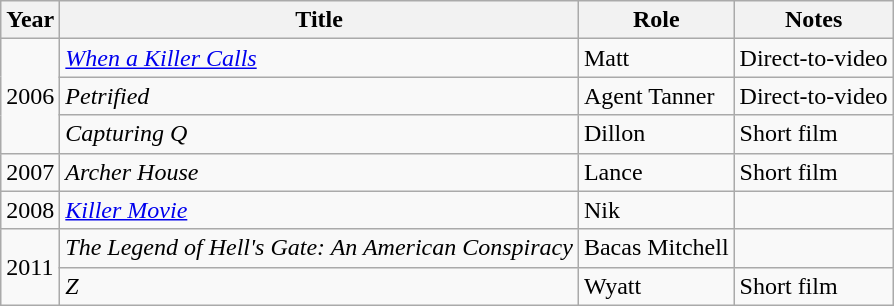<table class="wikitable sortable">
<tr>
<th>Year</th>
<th>Title</th>
<th>Role</th>
<th class="unsortable">Notes</th>
</tr>
<tr>
<td rowspan="3">2006</td>
<td><em><a href='#'>When a Killer Calls</a></em></td>
<td>Matt</td>
<td>Direct-to-video</td>
</tr>
<tr>
<td><em>Petrified</em></td>
<td>Agent Tanner</td>
<td>Direct-to-video</td>
</tr>
<tr>
<td><em>Capturing Q</em></td>
<td>Dillon</td>
<td>Short film</td>
</tr>
<tr>
<td>2007</td>
<td><em>Archer House</em></td>
<td>Lance</td>
<td>Short film</td>
</tr>
<tr>
<td>2008</td>
<td><em><a href='#'>Killer Movie</a></em></td>
<td>Nik</td>
<td></td>
</tr>
<tr>
<td rowspan="2">2011</td>
<td data-sort-value="Legend of Hell's Gate: An American Conspiracy, The"><em>The Legend of Hell's Gate: An American Conspiracy</em></td>
<td>Bacas Mitchell</td>
<td></td>
</tr>
<tr>
<td><em>Z</em></td>
<td>Wyatt</td>
<td>Short film</td>
</tr>
</table>
